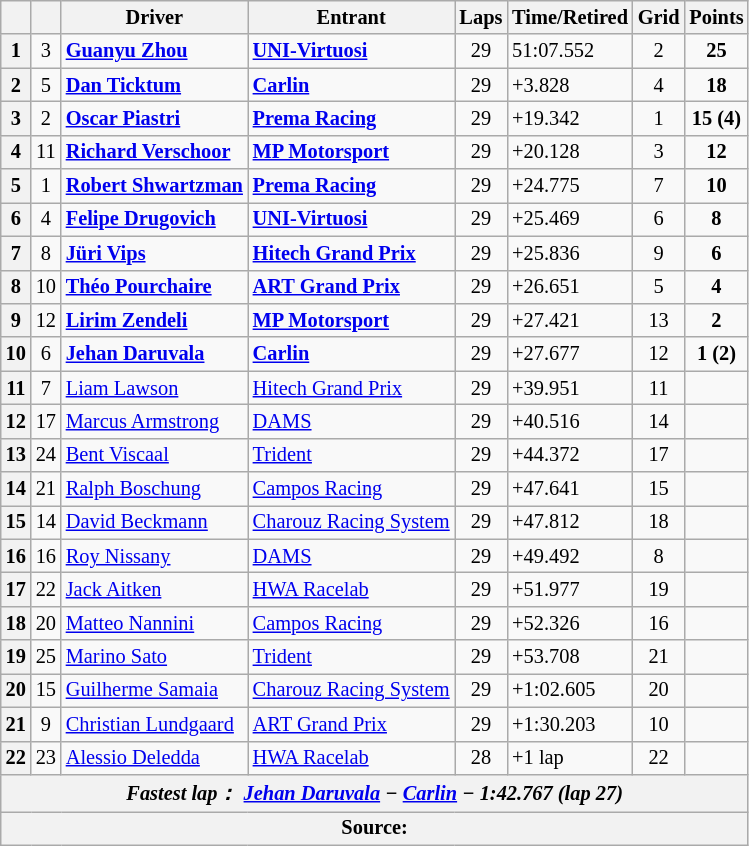<table class="wikitable" style="font-size: 85%;">
<tr>
<th></th>
<th></th>
<th>Driver</th>
<th>Entrant</th>
<th>Laps</th>
<th>Time/Retired</th>
<th>Grid</th>
<th>Points</th>
</tr>
<tr>
<th>1</th>
<td align="center">3</td>
<td><strong> <a href='#'>Guanyu Zhou</a></strong></td>
<td><a href='#'><strong>UNI-Virtuosi</strong></a></td>
<td align="center">29</td>
<td>51:07.552</td>
<td align="center">2</td>
<td align="center"><strong>25</strong></td>
</tr>
<tr>
<th>2</th>
<td align="center">5</td>
<td><strong> <a href='#'>Dan Ticktum</a></strong></td>
<td><a href='#'><strong>Carlin</strong></a></td>
<td align="center">29</td>
<td>+3.828</td>
<td align="center">4</td>
<td align="center"><strong>18</strong></td>
</tr>
<tr>
<th>3</th>
<td align="center">2</td>
<td><strong> <a href='#'>Oscar Piastri</a></strong></td>
<td><a href='#'><strong>Prema Racing</strong></a></td>
<td align="center">29</td>
<td>+19.342</td>
<td align="center">1</td>
<td align="center"><strong>15 (4)</strong></td>
</tr>
<tr>
<th>4</th>
<td align="center">11</td>
<td><strong> <a href='#'>Richard Verschoor</a></strong></td>
<td><strong><a href='#'>MP Motorsport</a></strong></td>
<td align="center">29</td>
<td>+20.128</td>
<td align="center">3</td>
<td align="center"><strong>12</strong></td>
</tr>
<tr>
<th>5</th>
<td align="center">1</td>
<td><strong> <a href='#'>Robert Shwartzman</a></strong></td>
<td><a href='#'><strong>Prema Racing</strong></a></td>
<td align="center">29</td>
<td>+24.775</td>
<td align="center">7</td>
<td align="center"><strong>10</strong></td>
</tr>
<tr>
<th>6</th>
<td align="center">4</td>
<td><strong> <a href='#'>Felipe Drugovich</a></strong></td>
<td><a href='#'><strong>UNI-Virtuosi</strong></a></td>
<td align="center">29</td>
<td>+25.469</td>
<td align="center">6</td>
<td align="center"><strong>8</strong></td>
</tr>
<tr>
<th>7</th>
<td align="center">8</td>
<td><strong> <a href='#'>Jüri Vips</a></strong></td>
<td><strong><a href='#'>Hitech Grand Prix</a></strong></td>
<td align="center">29</td>
<td>+25.836</td>
<td align="center">9</td>
<td align="center"><strong>6</strong></td>
</tr>
<tr>
<th>8</th>
<td align="center">10</td>
<td><strong> <a href='#'>Théo Pourchaire</a></strong></td>
<td><strong><a href='#'>ART Grand Prix</a></strong></td>
<td align="center">29</td>
<td>+26.651</td>
<td align="center">5</td>
<td align="center"><strong>4</strong></td>
</tr>
<tr>
<th>9</th>
<td align="center">12</td>
<td><strong> <a href='#'>Lirim Zendeli</a></strong></td>
<td><strong><a href='#'>MP Motorsport</a></strong></td>
<td align="center">29</td>
<td>+27.421</td>
<td align="center">13</td>
<td align="center"><strong>2</strong></td>
</tr>
<tr>
<th>10</th>
<td align="center">6</td>
<td><strong> <a href='#'>Jehan Daruvala</a></strong></td>
<td><a href='#'><strong>Carlin</strong></a></td>
<td align="center">29</td>
<td>+27.677</td>
<td align="center">12</td>
<td align="center"><strong>1 (2)</strong></td>
</tr>
<tr>
<th>11</th>
<td align="center">7</td>
<td> <a href='#'>Liam Lawson</a></td>
<td><a href='#'>Hitech Grand Prix</a></td>
<td align="center">29</td>
<td>+39.951</td>
<td align="center">11</td>
<td align="center"></td>
</tr>
<tr>
<th>12</th>
<td align="center">17</td>
<td> <a href='#'>Marcus Armstrong</a></td>
<td><a href='#'>DAMS</a></td>
<td align="center">29</td>
<td>+40.516</td>
<td align="center">14</td>
<td align="center"></td>
</tr>
<tr>
<th>13</th>
<td align="center">24</td>
<td> <a href='#'>Bent Viscaal</a></td>
<td><a href='#'>Trident</a></td>
<td align="center">29</td>
<td>+44.372</td>
<td align="center">17</td>
<td align="center"></td>
</tr>
<tr>
<th>14</th>
<td align="center">21</td>
<td> <a href='#'>Ralph Boschung</a></td>
<td><a href='#'>Campos Racing</a></td>
<td align="center">29</td>
<td>+47.641</td>
<td align="center">15</td>
<td align="center"></td>
</tr>
<tr>
<th>15</th>
<td align="center">14</td>
<td> <a href='#'>David Beckmann</a></td>
<td><a href='#'>Charouz Racing System</a></td>
<td align="center">29</td>
<td>+47.812</td>
<td align="center">18</td>
<td align="center"></td>
</tr>
<tr>
<th>16</th>
<td align="center">16</td>
<td> <a href='#'>Roy Nissany</a></td>
<td><a href='#'>DAMS</a></td>
<td align="center">29</td>
<td>+49.492</td>
<td align="center">8</td>
<td align="center"></td>
</tr>
<tr>
<th>17</th>
<td align="center">22</td>
<td> <a href='#'>Jack Aitken</a></td>
<td><a href='#'>HWA Racelab</a></td>
<td align="center">29</td>
<td>+51.977</td>
<td align="center">19</td>
<td align="center"></td>
</tr>
<tr>
<th>18</th>
<td align="center">20</td>
<td> <a href='#'>Matteo Nannini</a></td>
<td><a href='#'>Campos Racing</a></td>
<td align="center">29</td>
<td>+52.326</td>
<td align="center">16</td>
<td align="center"></td>
</tr>
<tr>
<th>19</th>
<td align="center">25</td>
<td> <a href='#'>Marino Sato</a></td>
<td><a href='#'>Trident</a></td>
<td align="center">29</td>
<td>+53.708</td>
<td align="center">21</td>
<td align="center"></td>
</tr>
<tr>
<th>20</th>
<td align="center">15</td>
<td> <a href='#'>Guilherme Samaia</a></td>
<td><a href='#'>Charouz Racing System</a></td>
<td align="center">29</td>
<td>+1:02.605</td>
<td align="center">20</td>
<td align="center"></td>
</tr>
<tr>
<th>21</th>
<td align="center">9</td>
<td> <a href='#'>Christian Lundgaard</a></td>
<td><a href='#'>ART Grand Prix</a></td>
<td align="center">29</td>
<td>+1:30.203</td>
<td align="center">10</td>
<td align="center"></td>
</tr>
<tr>
<th>22</th>
<td align="center">23</td>
<td> <a href='#'>Alessio Deledda</a></td>
<td><a href='#'>HWA Racelab</a></td>
<td align="center">28</td>
<td>+1 lap</td>
<td align="center">22</td>
<td align="center"></td>
</tr>
<tr>
<th colspan="8" align="center"><em>Fastest lap： <strong> <a href='#'>Jehan Daruvala</a></strong> − <a href='#'>Carlin</a> − 1:42.767 (lap 27)</em></th>
</tr>
<tr>
<th colspan="8">Source:</th>
</tr>
</table>
